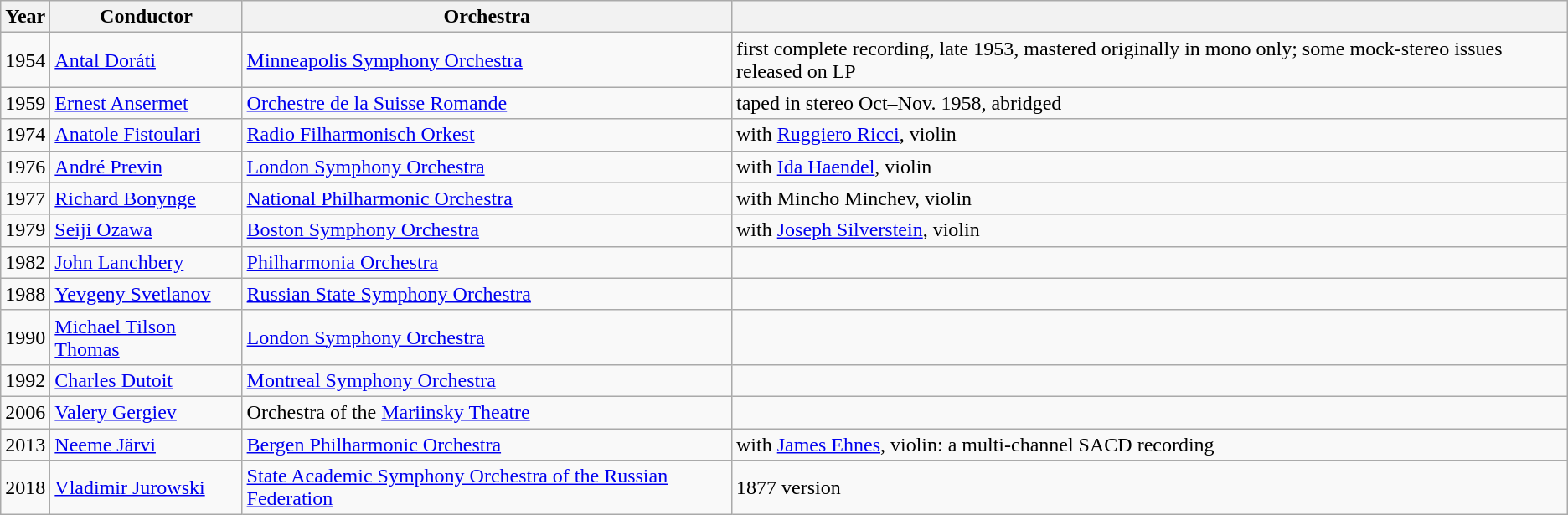<table class="wikitable">
<tr>
<th>Year</th>
<th>Conductor</th>
<th>Orchestra</th>
<th></th>
</tr>
<tr>
<td>1954</td>
<td><a href='#'>Antal Doráti</a></td>
<td><a href='#'>Minneapolis Symphony Orchestra</a></td>
<td>first complete recording, late 1953, mastered originally in mono only; some mock-stereo issues released on LP</td>
</tr>
<tr>
<td>1959</td>
<td><a href='#'>Ernest Ansermet</a></td>
<td><a href='#'>Orchestre de la Suisse Romande</a></td>
<td>taped in stereo Oct–Nov. 1958, abridged</td>
</tr>
<tr>
<td>1974</td>
<td><a href='#'>Anatole Fistoulari</a></td>
<td><a href='#'>Radio Filharmonisch Orkest</a></td>
<td>with <a href='#'>Ruggiero Ricci</a>, violin</td>
</tr>
<tr>
<td>1976</td>
<td><a href='#'>André Previn</a></td>
<td><a href='#'>London Symphony Orchestra</a></td>
<td>with <a href='#'>Ida Haendel</a>, violin</td>
</tr>
<tr>
<td>1977</td>
<td><a href='#'>Richard Bonynge</a></td>
<td><a href='#'>National Philharmonic Orchestra</a></td>
<td>with Mincho Minchev, violin</td>
</tr>
<tr>
<td>1979</td>
<td><a href='#'>Seiji Ozawa</a></td>
<td><a href='#'>Boston Symphony Orchestra</a></td>
<td>with <a href='#'>Joseph Silverstein</a>, violin</td>
</tr>
<tr>
<td>1982</td>
<td><a href='#'>John Lanchbery</a></td>
<td><a href='#'>Philharmonia Orchestra</a></td>
<td></td>
</tr>
<tr>
<td>1988</td>
<td><a href='#'>Yevgeny Svetlanov</a></td>
<td><a href='#'>Russian State Symphony Orchestra</a></td>
<td></td>
</tr>
<tr>
<td>1990</td>
<td><a href='#'>Michael Tilson Thomas</a></td>
<td><a href='#'>London Symphony Orchestra</a></td>
<td></td>
</tr>
<tr>
<td>1992</td>
<td><a href='#'>Charles Dutoit</a></td>
<td><a href='#'>Montreal Symphony Orchestra</a></td>
<td></td>
</tr>
<tr>
<td>2006</td>
<td><a href='#'>Valery Gergiev</a></td>
<td>Orchestra of the <a href='#'>Mariinsky Theatre</a></td>
<td></td>
</tr>
<tr>
<td>2013</td>
<td><a href='#'>Neeme Järvi</a></td>
<td><a href='#'>Bergen Philharmonic Orchestra</a></td>
<td>with <a href='#'>James Ehnes</a>, violin: a multi-channel SACD recording</td>
</tr>
<tr>
<td>2018</td>
<td><a href='#'>Vladimir Jurowski</a></td>
<td><a href='#'>State Academic Symphony Orchestra of the Russian Federation</a></td>
<td>1877 version</td>
</tr>
</table>
